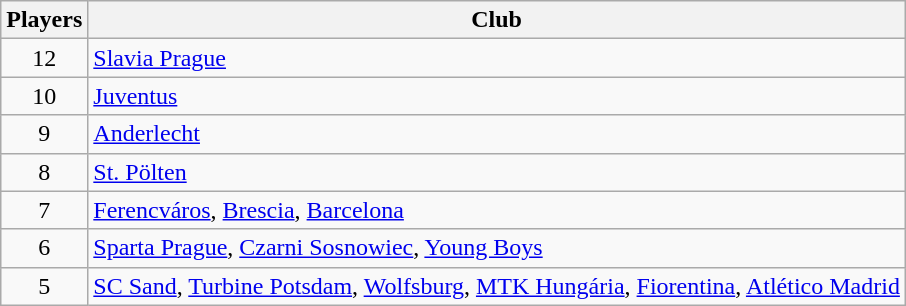<table class="wikitable">
<tr>
<th>Players</th>
<th>Club</th>
</tr>
<tr>
<td align="center">12</td>
<td> <a href='#'>Slavia Prague</a></td>
</tr>
<tr>
<td align="center">10</td>
<td> <a href='#'>Juventus</a></td>
</tr>
<tr>
<td align="center">9</td>
<td> <a href='#'>Anderlecht</a></td>
</tr>
<tr>
<td align="center">8</td>
<td> <a href='#'>St. Pölten</a></td>
</tr>
<tr>
<td align="center">7</td>
<td> <a href='#'>Ferencváros</a>,  <a href='#'>Brescia</a>,  <a href='#'>Barcelona</a></td>
</tr>
<tr>
<td align="center">6</td>
<td> <a href='#'>Sparta Prague</a>,  <a href='#'>Czarni Sosnowiec</a>,  <a href='#'>Young Boys</a></td>
</tr>
<tr>
<td align="center">5</td>
<td> <a href='#'>SC Sand</a>,  <a href='#'>Turbine Potsdam</a>,  <a href='#'>Wolfsburg</a>,  <a href='#'>MTK Hungária</a>,  <a href='#'>Fiorentina</a>,  <a href='#'>Atlético Madrid</a></td>
</tr>
</table>
